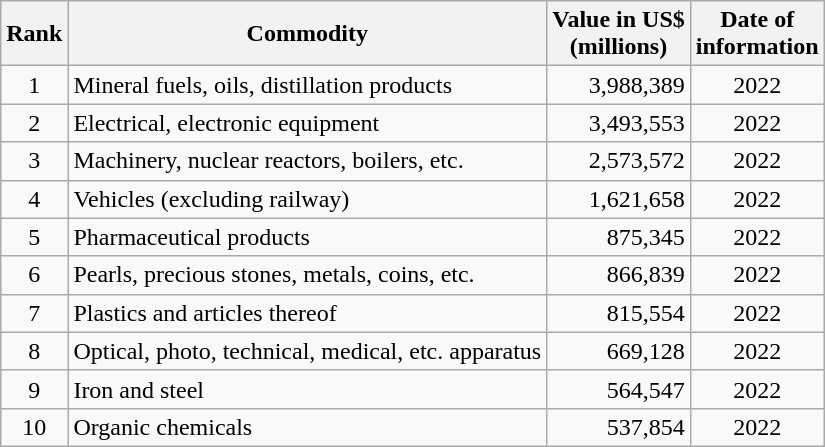<table class="sortable wikitable">
<tr>
<th>Rank</th>
<th>Commodity</th>
<th>Value in US$<br>(millions)</th>
<th>Date of<br>information</th>
</tr>
<tr>
<td align="center">1</td>
<td>Mineral fuels, oils, distillation products</td>
<td align="right">3,988,389</td>
<td align="center">2022</td>
</tr>
<tr>
<td align="center">2</td>
<td>Electrical, electronic equipment</td>
<td align="right">3,493,553</td>
<td align="center">2022</td>
</tr>
<tr>
<td align="center">3</td>
<td>Machinery, nuclear reactors, boilers, etc.</td>
<td align="right">2,573,572</td>
<td align="center">2022</td>
</tr>
<tr>
<td align="center">4</td>
<td>Vehicles (excluding railway)</td>
<td align="right">1,621,658</td>
<td align="center">2022</td>
</tr>
<tr>
<td align="center">5</td>
<td>Pharmaceutical products</td>
<td align="right">875,345</td>
<td align="center">2022</td>
</tr>
<tr>
<td align="center">6</td>
<td>Pearls, precious stones, metals, coins, etc.</td>
<td align="right">866,839</td>
<td align="center">2022</td>
</tr>
<tr>
<td align="center">7</td>
<td>Plastics and articles thereof</td>
<td align="right">815,554</td>
<td align="center">2022</td>
</tr>
<tr>
<td align="center">8</td>
<td>Optical, photo, technical, medical, etc. apparatus</td>
<td align="right">669,128</td>
<td align="center">2022</td>
</tr>
<tr>
<td align="center">9</td>
<td>Iron and steel</td>
<td align="right">564,547</td>
<td align="center">2022</td>
</tr>
<tr>
<td align="center">10</td>
<td>Organic chemicals</td>
<td align="right">537,854</td>
<td align="center">2022</td>
</tr>
</table>
